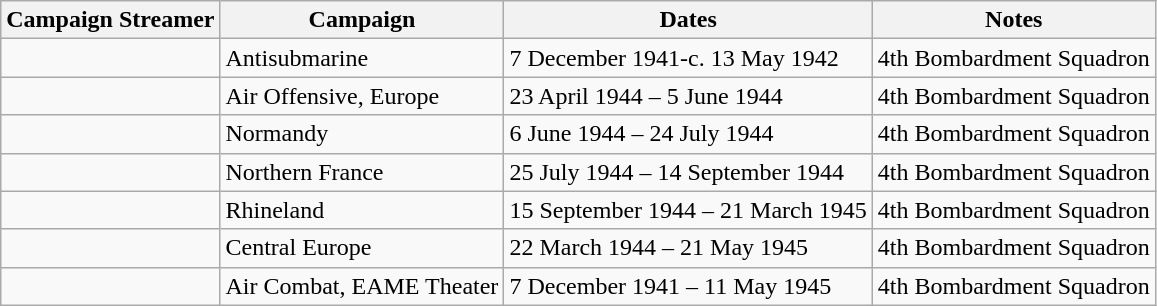<table class="wikitable">
<tr>
<th>Campaign Streamer</th>
<th>Campaign</th>
<th>Dates</th>
<th>Notes</th>
</tr>
<tr>
<td></td>
<td>Antisubmarine</td>
<td>7 December 1941-c. 13 May 1942</td>
<td>4th Bombardment Squadron</td>
</tr>
<tr>
<td></td>
<td>Air Offensive, Europe</td>
<td>23 April 1944 – 5 June 1944</td>
<td>4th Bombardment Squadron</td>
</tr>
<tr>
<td></td>
<td>Normandy</td>
<td>6 June 1944 – 24 July 1944</td>
<td>4th Bombardment Squadron</td>
</tr>
<tr>
<td></td>
<td>Northern France</td>
<td>25 July 1944 – 14 September 1944</td>
<td>4th Bombardment Squadron</td>
</tr>
<tr>
<td></td>
<td>Rhineland</td>
<td>15 September 1944 – 21 March 1945</td>
<td>4th Bombardment Squadron</td>
</tr>
<tr>
<td></td>
<td>Central Europe</td>
<td>22 March 1944 – 21 May 1945</td>
<td>4th Bombardment Squadron</td>
</tr>
<tr>
<td></td>
<td>Air Combat, EAME Theater</td>
<td>7 December 1941 – 11 May 1945</td>
<td>4th Bombardment Squadron</td>
</tr>
</table>
